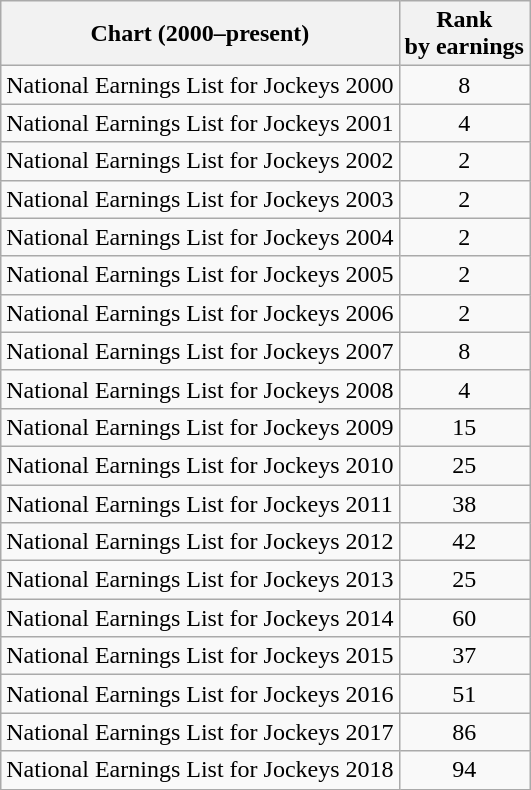<table class="wikitable sortable">
<tr>
<th>Chart (2000–present)</th>
<th>Rank<br>by earnings</th>
</tr>
<tr>
<td>National Earnings List for Jockeys 2000</td>
<td style="text-align:center;">8</td>
</tr>
<tr>
<td>National Earnings List for Jockeys 2001</td>
<td style="text-align:center;">4</td>
</tr>
<tr>
<td>National Earnings List for Jockeys 2002</td>
<td style="text-align:center;">2</td>
</tr>
<tr>
<td>National Earnings List for Jockeys 2003</td>
<td style="text-align:center;">2</td>
</tr>
<tr>
<td>National Earnings List for Jockeys 2004</td>
<td style="text-align:center;">2</td>
</tr>
<tr>
<td>National Earnings List for Jockeys 2005</td>
<td style="text-align:center;">2</td>
</tr>
<tr>
<td>National Earnings List for Jockeys 2006</td>
<td style="text-align:center;">2</td>
</tr>
<tr>
<td>National Earnings List for Jockeys 2007</td>
<td style="text-align:center;">8</td>
</tr>
<tr>
<td>National Earnings List for Jockeys 2008</td>
<td style="text-align:center;">4</td>
</tr>
<tr>
<td>National Earnings List for Jockeys 2009</td>
<td style="text-align:center;">15</td>
</tr>
<tr>
<td>National Earnings List for Jockeys 2010</td>
<td style="text-align:center;">25</td>
</tr>
<tr>
<td>National Earnings List for Jockeys 2011</td>
<td style="text-align:center;">38</td>
</tr>
<tr>
<td>National Earnings List for Jockeys 2012</td>
<td style="text-align:center;">42</td>
</tr>
<tr>
<td>National Earnings List for Jockeys 2013</td>
<td style="text-align:center;">25</td>
</tr>
<tr>
<td>National Earnings List for Jockeys 2014</td>
<td style="text-align:center;">60</td>
</tr>
<tr>
<td>National Earnings List for Jockeys 2015</td>
<td style="text-align:center;">37</td>
</tr>
<tr>
<td>National Earnings List for Jockeys 2016</td>
<td style="text-align:center;">51</td>
</tr>
<tr>
<td>National Earnings List for Jockeys 2017</td>
<td style="text-align:center;">86</td>
</tr>
<tr>
<td>National Earnings List for Jockeys 2018</td>
<td style="text-align:center;">94</td>
</tr>
</table>
